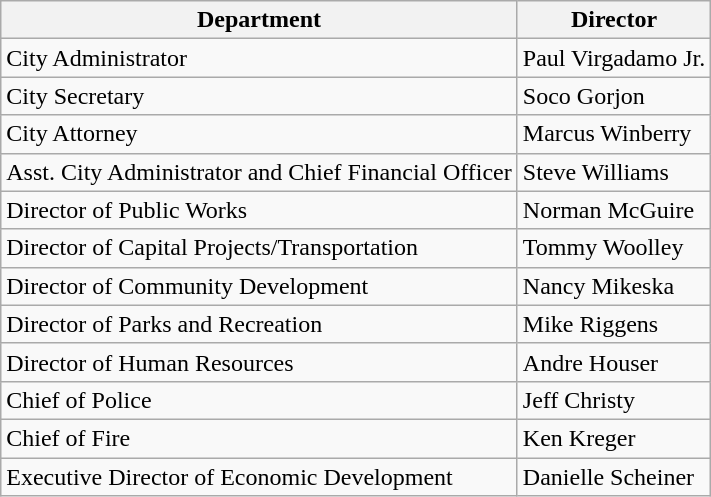<table class="wikitable">
<tr>
<th>Department</th>
<th>Director</th>
</tr>
<tr>
<td>City Administrator</td>
<td>Paul Virgadamo Jr.</td>
</tr>
<tr>
<td>City Secretary</td>
<td>Soco Gorjon</td>
</tr>
<tr>
<td>City Attorney</td>
<td>Marcus Winberry</td>
</tr>
<tr>
<td>Asst. City Administrator and Chief Financial Officer</td>
<td>Steve Williams</td>
</tr>
<tr>
<td>Director of Public Works</td>
<td>Norman McGuire</td>
</tr>
<tr>
<td>Director of Capital Projects/Transportation</td>
<td>Tommy Woolley</td>
</tr>
<tr>
<td>Director of Community Development</td>
<td>Nancy Mikeska</td>
</tr>
<tr>
<td>Director of Parks and Recreation</td>
<td>Mike Riggens</td>
</tr>
<tr>
<td>Director of Human Resources</td>
<td>Andre Houser</td>
</tr>
<tr>
<td>Chief of Police</td>
<td>Jeff Christy</td>
</tr>
<tr>
<td>Chief of Fire</td>
<td>Ken Kreger</td>
</tr>
<tr>
<td>Executive Director of Economic Development</td>
<td>Danielle Scheiner</td>
</tr>
</table>
